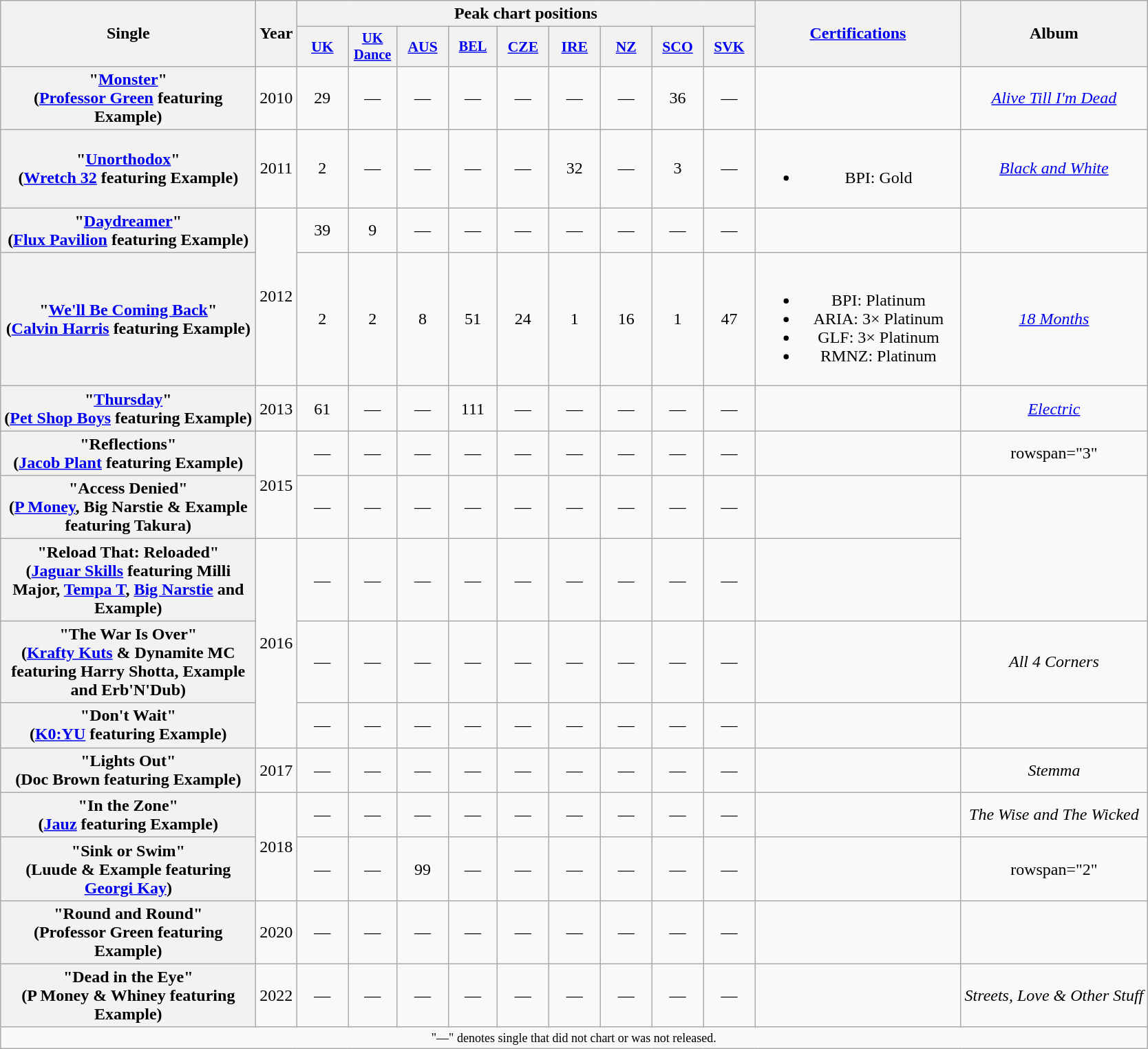<table class="wikitable plainrowheaders" style="text-align:center;">
<tr>
<th scope="col" rowspan="2" style="width:15em;">Single</th>
<th scope="col" rowspan="2" style="width:1em;">Year</th>
<th scope="col" colspan="9">Peak chart positions</th>
<th scope="col" rowspan="2" style="width:12em;"><a href='#'>Certifications</a></th>
<th scope="col" rowspan="2">Album</th>
</tr>
<tr>
<th scope="col" style="width:3em;font-size:90%;"><a href='#'>UK</a><br></th>
<th scope="col" style="width:3em;font-size:85%;"><a href='#'>UK Dance</a></th>
<th scope="col" style="width:3em;font-size:90%;"><a href='#'>AUS</a><br></th>
<th scope="col" style="width:3em;font-size:85%;"><a href='#'>BEL</a></th>
<th scope="col" style="width:3em;font-size:90%;"><a href='#'>CZE</a></th>
<th scope="col" style="width:3em;font-size:90%;"><a href='#'>IRE</a><br></th>
<th scope="col" style="width:3em;font-size:90%;"><a href='#'>NZ</a><br></th>
<th scope="col" style="width:3em;font-size:90%;"><a href='#'>SCO</a></th>
<th scope="col" style="width:3em;font-size:90%;"><a href='#'>SVK</a></th>
</tr>
<tr>
<th scope="row">"<a href='#'>Monster</a>"<br><span>(<a href='#'>Professor Green</a> featuring Example)</span></th>
<td>2010</td>
<td>29</td>
<td>—</td>
<td>—</td>
<td>—</td>
<td>—</td>
<td>—</td>
<td>—</td>
<td>36</td>
<td>—</td>
<td></td>
<td><em><a href='#'>Alive Till I'm Dead</a></em></td>
</tr>
<tr>
<th scope="row">"<a href='#'>Unorthodox</a>"<br><span>(<a href='#'>Wretch 32</a> featuring Example)</span></th>
<td>2011</td>
<td>2</td>
<td>—</td>
<td>—</td>
<td>—</td>
<td>—</td>
<td>32</td>
<td>—</td>
<td>3</td>
<td>—</td>
<td><br><ul><li>BPI: Gold</li></ul></td>
<td><em><a href='#'>Black and White</a></em></td>
</tr>
<tr>
<th scope="row">"<a href='#'>Daydreamer</a>"<br><span>(<a href='#'>Flux Pavilion</a> featuring Example)</span></th>
<td rowspan="2">2012</td>
<td>39</td>
<td>9</td>
<td>—</td>
<td>—</td>
<td>—</td>
<td>—</td>
<td>—</td>
<td>—</td>
<td>—</td>
<td></td>
<td></td>
</tr>
<tr>
<th scope="row">"<a href='#'>We'll Be Coming Back</a>"<br><span>(<a href='#'>Calvin Harris</a> featuring Example)</span></th>
<td>2</td>
<td>2</td>
<td>8</td>
<td>51</td>
<td>24</td>
<td>1</td>
<td>16</td>
<td>1</td>
<td>47</td>
<td><br><ul><li>BPI: Platinum</li><li>ARIA: 3× Platinum</li><li>GLF: 3× Platinum </li><li>RMNZ: Platinum</li></ul></td>
<td><em><a href='#'>18 Months</a></em></td>
</tr>
<tr>
<th scope="row">"<a href='#'>Thursday</a>"<br><span>(<a href='#'>Pet Shop Boys</a> featuring Example)</span></th>
<td>2013</td>
<td>61</td>
<td>—</td>
<td>—</td>
<td>111</td>
<td>—</td>
<td>—</td>
<td>—</td>
<td>—</td>
<td>—</td>
<td></td>
<td><em><a href='#'>Electric</a></em></td>
</tr>
<tr>
<th scope="row">"Reflections"<br><span>(<a href='#'>Jacob Plant</a> featuring Example)</span></th>
<td rowspan="2">2015</td>
<td>—</td>
<td>—</td>
<td>—</td>
<td>—</td>
<td>—</td>
<td>—</td>
<td>—</td>
<td>—</td>
<td>—</td>
<td></td>
<td>rowspan="3" </td>
</tr>
<tr>
<th scope="row">"Access Denied"<br><span>(<a href='#'>P Money</a>, Big Narstie & Example featuring Takura)</span></th>
<td>—</td>
<td>—</td>
<td>—</td>
<td>—</td>
<td>—</td>
<td>—</td>
<td>—</td>
<td>—</td>
<td>—</td>
<td></td>
</tr>
<tr>
<th scope="row">"Reload That: Reloaded"<br><span>(<a href='#'>Jaguar Skills</a> featuring Milli Major, <a href='#'>Tempa T</a>, <a href='#'>Big Narstie</a> and Example)</span></th>
<td rowspan="3">2016</td>
<td>—</td>
<td>—</td>
<td>—</td>
<td>—</td>
<td>—</td>
<td>—</td>
<td>—</td>
<td>—</td>
<td>—</td>
<td></td>
</tr>
<tr>
<th scope="row">"The War Is Over"<br><span>(<a href='#'>Krafty Kuts</a> & Dynamite MC featuring Harry Shotta, Example and Erb'N'Dub) </span></th>
<td>—</td>
<td>—</td>
<td>—</td>
<td>—</td>
<td>—</td>
<td>—</td>
<td>—</td>
<td>—</td>
<td>—</td>
<td></td>
<td><em>All 4 Corners</em></td>
</tr>
<tr>
<th scope="row">"Don't Wait"<br><span>(<a href='#'>K0:YU</a> featuring Example)</span></th>
<td>—</td>
<td>—</td>
<td>—</td>
<td>—</td>
<td>—</td>
<td>—</td>
<td>—</td>
<td>—</td>
<td>—</td>
<td></td>
<td></td>
</tr>
<tr>
<th scope="row">"Lights Out"<br><span>(Doc Brown featuring Example)</span></th>
<td>2017</td>
<td>—</td>
<td>—</td>
<td>—</td>
<td>—</td>
<td>—</td>
<td>—</td>
<td>—</td>
<td>—</td>
<td>—</td>
<td></td>
<td><em>Stemma</em></td>
</tr>
<tr>
<th scope="row">"In the Zone"<br><span>(<a href='#'>Jauz</a> featuring Example)</span></th>
<td rowspan="2">2018</td>
<td>—</td>
<td>—</td>
<td>—</td>
<td>—</td>
<td>—</td>
<td>—</td>
<td>—</td>
<td>—</td>
<td>—</td>
<td></td>
<td><em>The Wise and The Wicked</em></td>
</tr>
<tr>
<th scope="row">"Sink or Swim"<br><span>(Luude & Example featuring <a href='#'>Georgi Kay</a>)</span></th>
<td>—</td>
<td>—</td>
<td>99</td>
<td>—</td>
<td>—</td>
<td>—</td>
<td>—</td>
<td>—</td>
<td>—</td>
<td></td>
<td>rowspan="2" </td>
</tr>
<tr>
<th scope="row">"Round and Round"<br><span>(Professor Green featuring Example)</span></th>
<td>2020</td>
<td>—</td>
<td>—</td>
<td>—</td>
<td>—</td>
<td>—</td>
<td>—</td>
<td>—</td>
<td>—</td>
<td>—</td>
<td></td>
</tr>
<tr>
<th scope="row">"Dead in the Eye"<br><span>(P Money & Whiney featuring Example)</span></th>
<td>2022</td>
<td>—</td>
<td>—</td>
<td>—</td>
<td>—</td>
<td>—</td>
<td>—</td>
<td>—</td>
<td>—</td>
<td>—</td>
<td></td>
<td><em>Streets, Love & Other Stuff</em></td>
</tr>
<tr>
<td colspan="17" style="font-size:9pt">"—" denotes single that did not chart or was not released.</td>
</tr>
</table>
